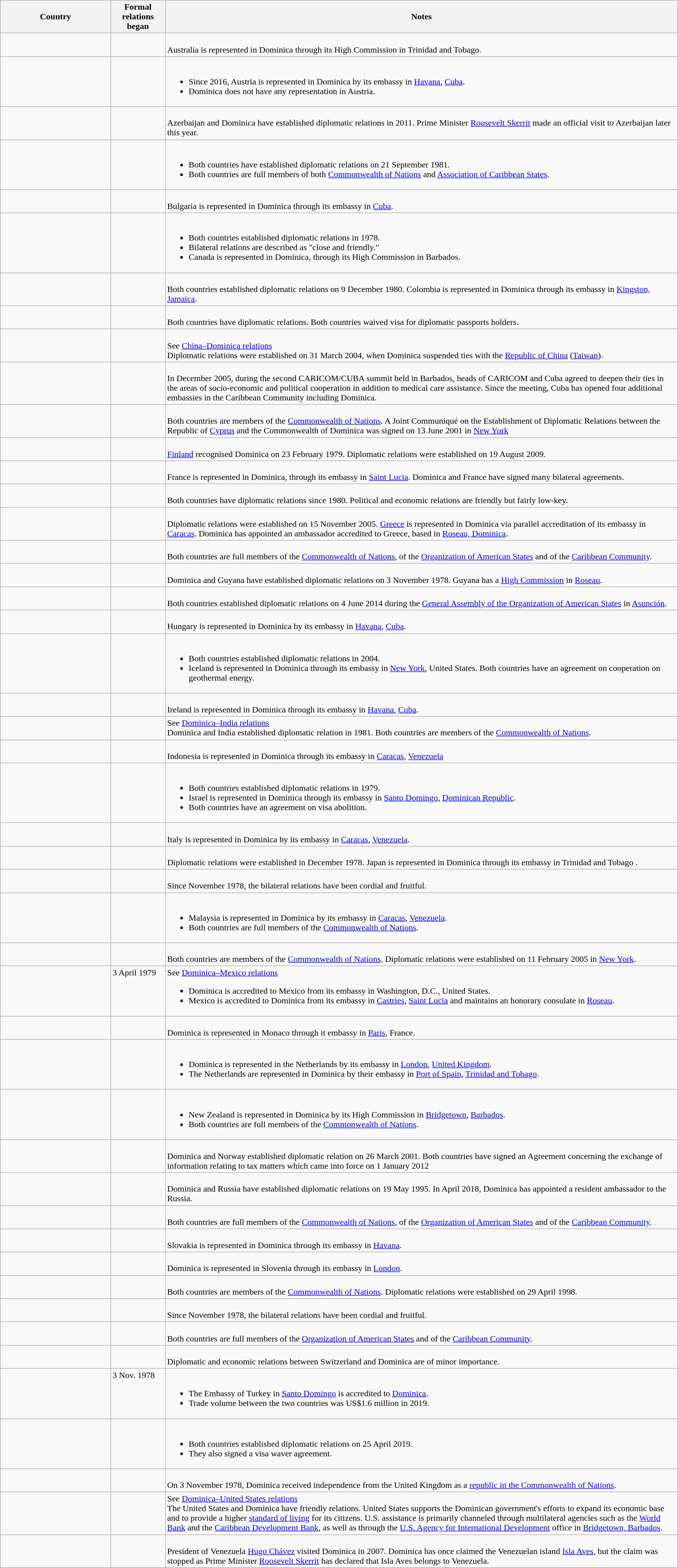<table class="wikitable" style="width:100%; margin:auto;">
<tr>
<th style="width:4%;">Country</th>
<th style="width:1%;">Formal relations began</th>
<th style="width:20%;">Notes</th>
</tr>
<tr valign="top">
<td></td>
<td></td>
<td><br>Australia is represented in Dominica through its High Commission in Trinidad and Tobago.</td>
</tr>
<tr valign="top">
<td></td>
<td></td>
<td><br><ul><li>Since 2016, Austria is represented in Dominica by its embassy in <a href='#'>Havana</a>, <a href='#'>Cuba</a>.</li><li>Dominica does not have any representation in Austria.</li></ul></td>
</tr>
<tr valign="top">
<td></td>
<td></td>
<td><br>Azerbaijan and Dominica have established diplomatic relations in 2011. Prime Minister <a href='#'>Roosevelt Skerrit</a> made an official visit to Azerbaijan later this year.</td>
</tr>
<tr valign="top">
<td></td>
<td></td>
<td><br><ul><li>Both countries have established diplomatic relations on 21 September 1981.</li><li>Both countries are full members of both <a href='#'>Commonwealth of Nations</a> and <a href='#'>Association of Caribbean States</a>.</li></ul></td>
</tr>
<tr valign="top">
<td></td>
<td></td>
<td><br>Bulgaria is represented in Dominica through its embassy in <a href='#'>Cuba</a>.</td>
</tr>
<tr valign="top">
<td></td>
<td></td>
<td><br><ul><li>Both countries established diplomatic relations in 1978.</li><li>Bilateral relations are described as "close and friendly."</li><li>Canada is represented in Dominica, through its High Commission in Barbados.</li></ul></td>
</tr>
<tr valign="top">
<td></td>
<td></td>
<td><br>Both countries established diplomatic relations on 9 December 1980. Colombia is represented in Dominica through its embassy in <a href='#'>Kingston, Jamaica</a>.</td>
</tr>
<tr valign="top">
<td></td>
<td></td>
<td><br>Both countries have diplomatic relations. Both countries waived visa for diplomatic passports holders.</td>
</tr>
<tr valign="top">
<td></td>
<td></td>
<td><br>See <a href='#'>China–Dominica relations</a><br>Diplomatic relations were established on 31 March 2004, when Dominica suspended ties with the <a href='#'>Republic of China</a> (<a href='#'>Taiwan</a>).</td>
</tr>
<tr valign="top">
<td></td>
<td></td>
<td><br>In December 2005, during the second CARICOM/CUBA summit held in Barbados, heads of CARICOM and Cuba agreed to deepen their ties in the areas of socio-economic and political cooperation in addition to medical care assistance. Since the meeting, Cuba has opened four additional embassies in the Caribbean Community including Dominica.</td>
</tr>
<tr valign="top">
<td></td>
<td></td>
<td><br>Both countries are members of the <a href='#'>Commonwealth of Nations</a>. A Joint Communiqué on the Establishment of Diplomatic Relations between the Republic of <a href='#'>Cyprus</a> and the Commonwealth of Dominica was signed on 13 June 2001 in <a href='#'>New York</a></td>
</tr>
<tr valign="top">
<td></td>
<td></td>
<td><br><a href='#'>Finland</a> recognised Dominica on 23 February 1979. Diplomatic relations were established on 19 August 2009.</td>
</tr>
<tr valign="top">
<td></td>
<td></td>
<td><br>France is represented in Dominica, through its embassy in <a href='#'>Saint Lucia</a>. Dominica and France have signed many bilateral agreements.</td>
</tr>
<tr valign="top">
<td></td>
<td></td>
<td><br>Both countries have diplomatic relations since 1980. Political and economic relations are friendly but fairly low-key.</td>
</tr>
<tr valign="top">
<td></td>
<td></td>
<td><br>Diplomatic relations were established on 15 November 2005. <a href='#'>Greece</a> is represented in Dominica via parallel accreditation of its embassy in <a href='#'>Caracas</a>. Dominica has appointed an ambassador accredited to Greece, based in <a href='#'>Roseau, Dominica</a>.</td>
</tr>
<tr valign="top">
<td></td>
<td></td>
<td><br>Both countries are full members of the <a href='#'>Commonwealth of Nations</a>, of the <a href='#'>Organization of American States</a> and of the <a href='#'>Caribbean Community</a>.</td>
</tr>
<tr valign="top">
<td></td>
<td></td>
<td><br>Dominica and Guyana have established diplomatic relations on 3 November 1978. Guyana has a <a href='#'>High Commission</a> in <a href='#'>Roseau</a>.</td>
</tr>
<tr valign="top">
<td></td>
<td></td>
<td><br>Both countries established diplomatic relations on 4 June 2014 during the <a href='#'>General Assembly of the Organization of American States</a> in <a href='#'>Asunción</a>.</td>
</tr>
<tr valign="top">
<td></td>
<td></td>
<td><br>Hungary is represented in Dominica by its embassy in <a href='#'>Havana</a>, <a href='#'>Cuba</a>.</td>
</tr>
<tr valign="top">
<td></td>
<td></td>
<td><br><ul><li>Both countries established diplomatic relations in 2004.</li><li>Iceland is represented in Dominica through its embassy in <a href='#'>New York</a>, United States. Both countries have an agreement on cooperation on geothermal energy.</li></ul></td>
</tr>
<tr valign="top">
<td></td>
<td></td>
<td><br>Ireland is represented in Dominica through its embassy in <a href='#'>Havana</a>, <a href='#'>Cuba</a>.</td>
</tr>
<tr valign="top">
<td></td>
<td></td>
<td>See <a href='#'>Dominica–India relations</a><br>Dominica and India established diplomatic relation in 1981. Both countries are members of the <a href='#'>Commonwealth of Nations</a>.</td>
</tr>
<tr valign="top">
<td></td>
<td></td>
<td><br>Indonesia is represented in Dominica through its embassy in <a href='#'>Caracas</a>, <a href='#'>Venezuela</a></td>
</tr>
<tr valign="top">
<td></td>
<td></td>
<td><br><ul><li>Both countries established diplomatic relations in 1979.</li><li>Israel is represented in Dominica through its embassy in <a href='#'>Santo Domingo</a>, <a href='#'>Dominican Republic</a>.</li><li>Both countries have an agreement on visa abolition.</li></ul></td>
</tr>
<tr valign="top">
<td></td>
<td></td>
<td><br>Italy is represented in Dominica by its embassy in <a href='#'>Caracas</a>, <a href='#'>Venezuela</a>.</td>
</tr>
<tr valign="top">
<td></td>
<td></td>
<td><br>Diplomatic relations were established in December 1978. Japan is represented in Dominica through its embassy in Trinidad and Tobago
.</td>
</tr>
<tr valign="top">
<td></td>
<td></td>
<td><br>Since November 1978, the bilateral relations have been cordial and fruitful.</td>
</tr>
<tr valign="top">
<td></td>
<td></td>
<td><br><ul><li>Malaysia is represented in Dominica by its embassy in <a href='#'>Caracas</a>, <a href='#'>Venezuela</a>.</li><li>Both countries are full members of the <a href='#'>Commonwealth of Nations</a>.</li></ul></td>
</tr>
<tr valign="top">
<td></td>
<td></td>
<td><br>Both countries are members of the <a href='#'>Commonwealth of Nations</a>. Diplomatic relations were established on 11 February 2005 in <a href='#'>New York</a>.</td>
</tr>
<tr valign="top">
<td></td>
<td>3 April 1979</td>
<td>See <a href='#'>Dominica–Mexico relations</a><br><ul><li>Dominica is accredited to Mexico from its embassy in Washington, D.C., United States.</li><li>Mexico is accredited to Dominica from its embassy in <a href='#'>Castries</a>, <a href='#'>Saint Lucia</a> and maintains an honorary consulate in <a href='#'>Roseau</a>.</li></ul></td>
</tr>
<tr valign="top">
<td></td>
<td></td>
<td><br>Dominica is represented in Monaco through it embassy in <a href='#'>Paris</a>, France.</td>
</tr>
<tr valign="top">
<td></td>
<td></td>
<td><br><ul><li>Dominica is represented in the Netherlands by its embassy in <a href='#'>London</a>, <a href='#'>United Kingdom</a>.</li><li>The Netherlands are represented in Dominica by their embassy in <a href='#'>Port of Spain</a>, <a href='#'>Trinidad and Tobago</a>.</li></ul></td>
</tr>
<tr valign="top">
<td></td>
<td></td>
<td><br><ul><li>New Zealand is represented in Dominica by its High Commission in <a href='#'>Bridgetown</a>, <a href='#'>Barbados</a>.</li><li>Both countries are full members of the <a href='#'>Commonwealth of Nations</a>.</li></ul></td>
</tr>
<tr valign="top">
<td></td>
<td></td>
<td><br>Dominica and Norway established diplomatic relation on 26 March 2001. Both countries have signed an Agreement concerning the exchange of information relating to tax matters which came into force on 1 January 2012</td>
</tr>
<tr valign="top">
<td></td>
<td></td>
<td><br>Dominica and Russia have established diplomatic relations on 19 May 1995. In April 2018, Dominica has appointed a resident ambassador to the Russia.</td>
</tr>
<tr valign="top">
<td></td>
<td></td>
<td><br>Both countries are full members of the <a href='#'>Commonwealth of Nations</a>, of the <a href='#'>Organization of American States</a> and of the <a href='#'>Caribbean Community</a>.</td>
</tr>
<tr valign="top">
<td></td>
<td></td>
<td><br>Slovakia is represented in Dominica through its embassy in <a href='#'>Havana</a>.</td>
</tr>
<tr valign="top">
<td></td>
<td></td>
<td><br>Dominica is represented in Slovenia through its embassy in <a href='#'>London</a>.</td>
</tr>
<tr valign="top">
<td></td>
<td></td>
<td><br>Both countries are members of the <a href='#'>Commonwealth of Nations</a>. Diplomatic relations were established on 29 April 1998.</td>
</tr>
<tr valign="top">
<td></td>
<td></td>
<td><br>Since November 1978, the bilateral relations have been cordial and fruitful.</td>
</tr>
<tr valign="top">
<td></td>
<td></td>
<td><br>Both countries are full members of the <a href='#'>Organization of American States</a> and of the <a href='#'>Caribbean Community</a>.</td>
</tr>
<tr valign="top">
<td></td>
<td></td>
<td><br>Diplomatic and economic relations between Switzerland and Dominica are of minor importance.</td>
</tr>
<tr valign="top">
<td></td>
<td>3 Nov. 1978</td>
<td><br><ul><li>The Embassy of Turkey in <a href='#'>Santo Domingo</a> is accredited to <a href='#'>Dominica</a>.</li><li>Trade volume between the two countries was US$1.6 million in 2019.</li></ul></td>
</tr>
<tr valign="top">
<td></td>
<td></td>
<td><br><ul><li>Both countries established diplomatic relations on 25 April 2019.</li><li>They also signed a visa waver agreement.</li></ul></td>
</tr>
<tr valign="top">
<td></td>
<td></td>
<td><br>On 3 November 1978, Dominica received independence from the United Kingdom as a <a href='#'>republic in the Commonwealth of Nations</a>.</td>
</tr>
<tr valign="top">
<td></td>
<td></td>
<td>See <a href='#'>Dominica–United States relations</a><br>The United States and Dominica have friendly relations. United States supports the Dominican government's efforts to expand its economic base and to provide a higher <a href='#'>standard of living</a> for its citizens. U.S. assistance is primarily channeled through multilateral agencies such as the <a href='#'>World Bank</a> and the <a href='#'>Caribbean Development Bank</a>, as well as through the <a href='#'>U.S. Agency for International Development</a> office in <a href='#'>Bridgetown, Barbados</a>.</td>
</tr>
<tr valign="top">
<td></td>
<td></td>
<td><br>President of Venezuela <a href='#'>Hugo Chávez</a> visited Dominica in 2007.
Dominica has once claimed the Venezuelan island <a href='#'>Isla Aves</a>, but the claim was stopped as Prime Minister <a href='#'>Roosevelt Skerrit</a> has declared that Isla Aves belongs to Venezuela.</td>
</tr>
</table>
